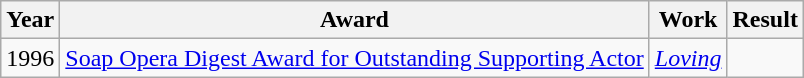<table class="wikitable sortable">
<tr>
<th scope="col" style="style=;"width:2;">Year</th>
<th scope="col" style="style=;"width:2;">Award</th>
<th scope="col" style="style=;"width:2;">Work</th>
<th scope="col" style="style=;"width:3%;">Result</th>
</tr>
<tr>
<td>1996</td>
<td><a href='#'>Soap Opera Digest Award for Outstanding Supporting Actor</a></td>
<td><em><a href='#'>Loving</a></em></td>
<td></td>
</tr>
</table>
